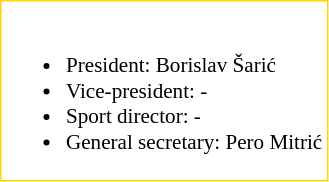<table class="toccolours" style="border: #FFD700  solid 1px; background: #FFFFFF; font-size: 88%">
<tr>
<td><br><ul><li>President:  Borislav Šarić</li><li>Vice-president:  -</li><li>Sport director:  -</li><li>General secretary:  Pero Mitrić</li></ul></td>
</tr>
</table>
